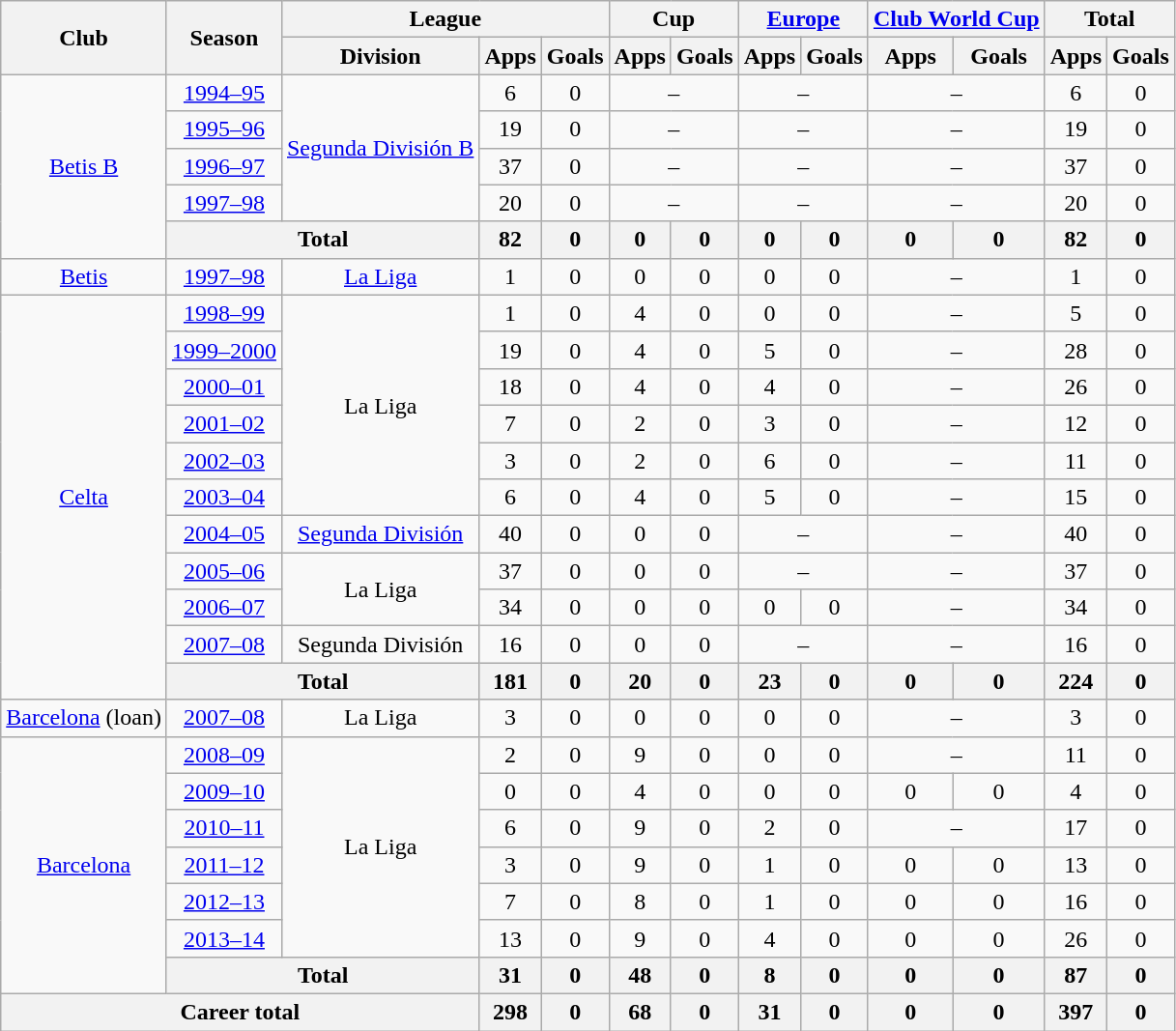<table class="wikitable" style="text-align:center">
<tr>
<th rowspan="2">Club</th>
<th rowspan="2">Season</th>
<th colspan="3">League</th>
<th colspan="2">Cup</th>
<th colspan="2"><a href='#'>Europe</a></th>
<th colspan="2"><a href='#'>Club World Cup</a></th>
<th colspan="2">Total</th>
</tr>
<tr>
<th>Division</th>
<th>Apps</th>
<th>Goals</th>
<th>Apps</th>
<th>Goals</th>
<th>Apps</th>
<th>Goals</th>
<th>Apps</th>
<th>Goals</th>
<th>Apps</th>
<th>Goals</th>
</tr>
<tr>
<td rowspan="5"><a href='#'>Betis B</a></td>
<td><a href='#'>1994–95</a></td>
<td rowspan="4"><a href='#'>Segunda División B</a></td>
<td>6</td>
<td>0</td>
<td colspan="2">–</td>
<td colspan="2">–</td>
<td colspan="2">–</td>
<td>6</td>
<td>0</td>
</tr>
<tr>
<td><a href='#'>1995–96</a></td>
<td>19</td>
<td>0</td>
<td colspan="2">–</td>
<td colspan="2">–</td>
<td colspan="2">–</td>
<td>19</td>
<td>0</td>
</tr>
<tr>
<td><a href='#'>1996–97</a></td>
<td>37</td>
<td>0</td>
<td colspan="2">–</td>
<td colspan="2">–</td>
<td colspan="2">–</td>
<td>37</td>
<td>0</td>
</tr>
<tr>
<td><a href='#'>1997–98</a></td>
<td>20</td>
<td>0</td>
<td colspan="2">–</td>
<td colspan="2">–</td>
<td colspan="2">–</td>
<td>20</td>
<td>0</td>
</tr>
<tr>
<th colspan="2">Total</th>
<th>82</th>
<th>0</th>
<th>0</th>
<th>0</th>
<th>0</th>
<th>0</th>
<th>0</th>
<th>0</th>
<th>82</th>
<th>0</th>
</tr>
<tr>
<td><a href='#'>Betis</a></td>
<td><a href='#'>1997–98</a></td>
<td><a href='#'>La Liga</a></td>
<td>1</td>
<td>0</td>
<td>0</td>
<td>0</td>
<td>0</td>
<td>0</td>
<td colspan="2">–</td>
<td>1</td>
<td>0</td>
</tr>
<tr>
<td rowspan="11"><a href='#'>Celta</a></td>
<td><a href='#'>1998–99</a></td>
<td rowspan="6">La Liga</td>
<td>1</td>
<td>0</td>
<td>4</td>
<td>0</td>
<td>0</td>
<td>0</td>
<td colspan="2">–</td>
<td>5</td>
<td>0</td>
</tr>
<tr>
<td><a href='#'>1999–2000</a></td>
<td>19</td>
<td>0</td>
<td>4</td>
<td>0</td>
<td>5</td>
<td>0</td>
<td colspan="2">–</td>
<td>28</td>
<td>0</td>
</tr>
<tr>
<td><a href='#'>2000–01</a></td>
<td>18</td>
<td>0</td>
<td>4</td>
<td>0</td>
<td>4</td>
<td>0</td>
<td colspan="2">–</td>
<td>26</td>
<td>0</td>
</tr>
<tr>
<td><a href='#'>2001–02</a></td>
<td>7</td>
<td>0</td>
<td>2</td>
<td>0</td>
<td>3</td>
<td>0</td>
<td colspan="2">–</td>
<td>12</td>
<td>0</td>
</tr>
<tr>
<td><a href='#'>2002–03</a></td>
<td>3</td>
<td>0</td>
<td>2</td>
<td>0</td>
<td>6</td>
<td>0</td>
<td colspan="2">–</td>
<td>11</td>
<td>0</td>
</tr>
<tr>
<td><a href='#'>2003–04</a></td>
<td>6</td>
<td>0</td>
<td>4</td>
<td>0</td>
<td>5</td>
<td>0</td>
<td colspan="2">–</td>
<td>15</td>
<td>0</td>
</tr>
<tr>
<td><a href='#'>2004–05</a></td>
<td><a href='#'>Segunda División</a></td>
<td>40</td>
<td>0</td>
<td>0</td>
<td>0</td>
<td colspan="2">–</td>
<td colspan="2">–</td>
<td>40</td>
<td>0</td>
</tr>
<tr>
<td><a href='#'>2005–06</a></td>
<td rowspan="2">La Liga</td>
<td>37</td>
<td>0</td>
<td>0</td>
<td>0</td>
<td colspan="2">–</td>
<td colspan="2">–</td>
<td>37</td>
<td>0</td>
</tr>
<tr>
<td><a href='#'>2006–07</a></td>
<td>34</td>
<td>0</td>
<td>0</td>
<td>0</td>
<td>0</td>
<td>0</td>
<td colspan="2">–</td>
<td>34</td>
<td>0</td>
</tr>
<tr>
<td><a href='#'>2007–08</a></td>
<td>Segunda División</td>
<td>16</td>
<td>0</td>
<td>0</td>
<td>0</td>
<td colspan="2">–</td>
<td colspan="2">–</td>
<td>16</td>
<td>0</td>
</tr>
<tr>
<th colspan="2">Total</th>
<th>181</th>
<th>0</th>
<th>20</th>
<th>0</th>
<th>23</th>
<th>0</th>
<th>0</th>
<th>0</th>
<th>224</th>
<th>0</th>
</tr>
<tr>
<td><a href='#'>Barcelona</a> (loan)</td>
<td><a href='#'>2007–08</a></td>
<td>La Liga</td>
<td>3</td>
<td>0</td>
<td>0</td>
<td>0</td>
<td>0</td>
<td>0</td>
<td colspan="2">–</td>
<td>3</td>
<td>0</td>
</tr>
<tr>
<td rowspan="7"><a href='#'>Barcelona</a></td>
<td><a href='#'>2008–09</a></td>
<td rowspan="6">La Liga</td>
<td>2</td>
<td>0</td>
<td>9</td>
<td>0</td>
<td>0</td>
<td>0</td>
<td colspan="2">–</td>
<td>11</td>
<td>0</td>
</tr>
<tr>
<td><a href='#'>2009–10</a></td>
<td>0</td>
<td>0</td>
<td>4</td>
<td>0</td>
<td>0</td>
<td>0</td>
<td>0</td>
<td>0</td>
<td>4</td>
<td>0</td>
</tr>
<tr>
<td><a href='#'>2010–11</a></td>
<td>6</td>
<td>0</td>
<td>9</td>
<td>0</td>
<td>2</td>
<td>0</td>
<td colspan="2">–</td>
<td>17</td>
<td>0</td>
</tr>
<tr>
<td><a href='#'>2011–12</a></td>
<td>3</td>
<td>0</td>
<td>9</td>
<td>0</td>
<td>1</td>
<td>0</td>
<td>0</td>
<td>0</td>
<td>13</td>
<td>0</td>
</tr>
<tr>
<td><a href='#'>2012–13</a></td>
<td>7</td>
<td>0</td>
<td>8</td>
<td>0</td>
<td>1</td>
<td>0</td>
<td>0</td>
<td>0</td>
<td>16</td>
<td>0</td>
</tr>
<tr>
<td><a href='#'>2013–14</a></td>
<td>13</td>
<td>0</td>
<td>9</td>
<td>0</td>
<td>4</td>
<td>0</td>
<td>0</td>
<td>0</td>
<td>26</td>
<td>0</td>
</tr>
<tr>
<th colspan="2">Total</th>
<th>31</th>
<th>0</th>
<th>48</th>
<th>0</th>
<th>8</th>
<th>0</th>
<th>0</th>
<th>0</th>
<th>87</th>
<th>0</th>
</tr>
<tr>
<th colspan="3">Career total</th>
<th>298</th>
<th>0</th>
<th>68</th>
<th>0</th>
<th>31</th>
<th>0</th>
<th>0</th>
<th>0</th>
<th>397</th>
<th>0</th>
</tr>
</table>
